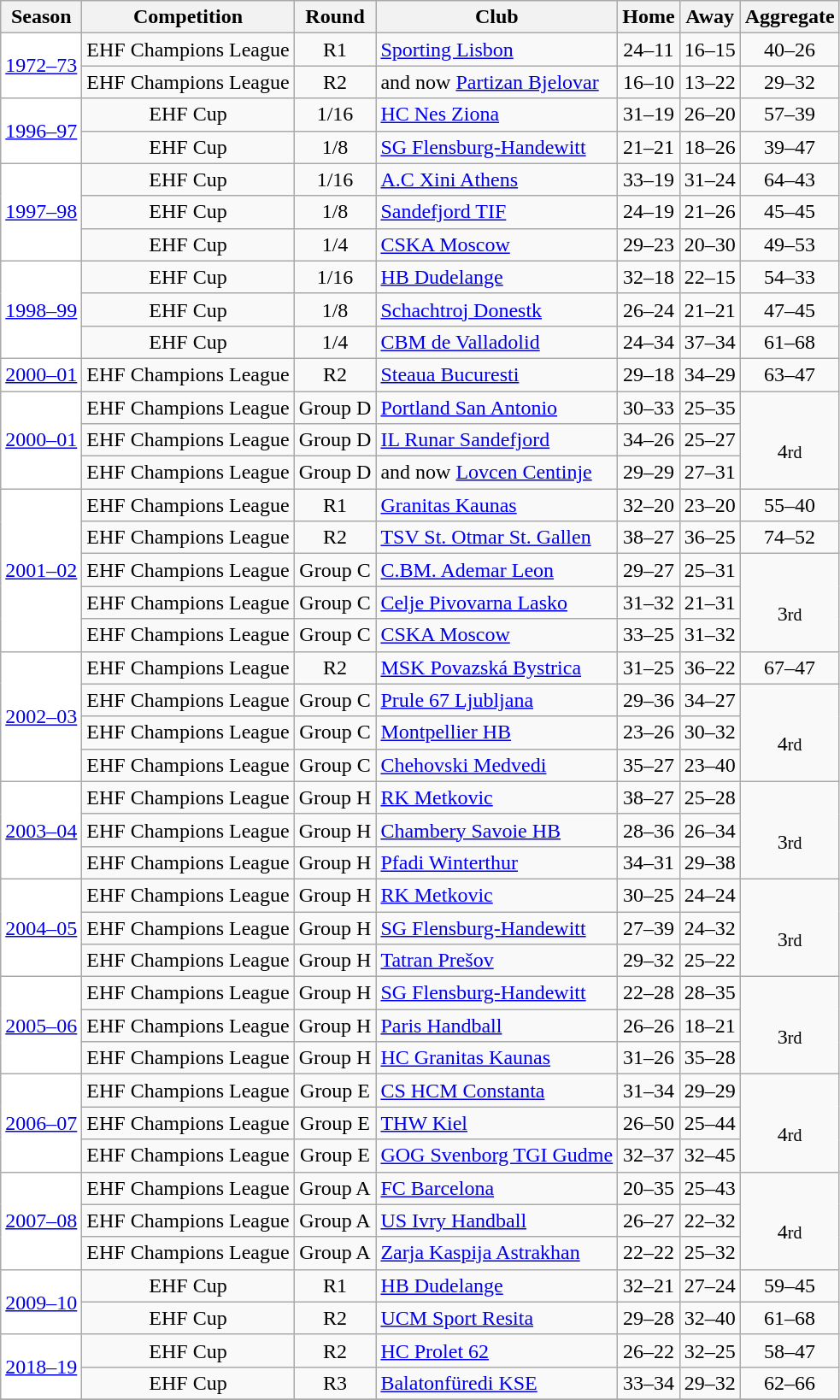<table class="wikitable">
<tr>
<th>Season</th>
<th>Competition</th>
<th>Round</th>
<th>Club</th>
<th>Home</th>
<th>Away</th>
<th>Aggregate</th>
</tr>
<tr>
<td rowspan=2 bgcolor=white><a href='#'>1972–73</a></td>
<td align=center>EHF Champions League</td>
<td align=center>R1</td>
<td> <a href='#'>Sporting Lisbon</a></td>
<td align=center>24–11</td>
<td align=center>16–15</td>
<td align=center>40–26</td>
</tr>
<tr>
<td align=center>EHF Champions League</td>
<td align=center>R2</td>
<td> and now  <a href='#'>Partizan Bjelovar</a></td>
<td align=center>16–10</td>
<td align=center>13–22</td>
<td align=center>29–32</td>
</tr>
<tr>
<td rowspan=2 bgcolor=white><a href='#'>1996–97</a></td>
<td align=center>EHF Cup</td>
<td align=center>1/16</td>
<td> <a href='#'>HC Nes Ziona</a></td>
<td align=center>31–19</td>
<td align=center>26–20</td>
<td align=center>57–39</td>
</tr>
<tr>
<td align=center>EHF Cup</td>
<td align=center>1/8</td>
<td> <a href='#'>SG Flensburg-Handewitt</a></td>
<td align=center>21–21</td>
<td align=center>18–26</td>
<td align=center>39–47</td>
</tr>
<tr>
<td rowspan=3 bgcolor=white><a href='#'>1997–98</a></td>
<td align=center>EHF Cup</td>
<td align=center>1/16</td>
<td> <a href='#'>A.C Xini Athens</a></td>
<td align=center>33–19</td>
<td align=center>31–24</td>
<td align=center>64–43</td>
</tr>
<tr>
<td align=center>EHF Cup</td>
<td align=center>1/8</td>
<td> <a href='#'>Sandefjord TIF</a></td>
<td align=center>24–19</td>
<td align=center>21–26</td>
<td align=center>45–45</td>
</tr>
<tr>
<td align=center>EHF Cup</td>
<td align=center>1/4</td>
<td> <a href='#'>CSKA Moscow</a></td>
<td align=center>29–23</td>
<td align=center>20–30</td>
<td align=center>49–53</td>
</tr>
<tr>
<td rowspan=3 bgcolor=white><a href='#'>1998–99</a></td>
<td align=center>EHF Cup</td>
<td align=center>1/16</td>
<td> <a href='#'>HB Dudelange</a></td>
<td align=center>32–18</td>
<td align=center>22–15</td>
<td align=center>54–33</td>
</tr>
<tr>
<td align=center>EHF Cup</td>
<td align=center>1/8</td>
<td> <a href='#'>Schachtroj Donestk</a></td>
<td align=center>26–24</td>
<td align=center>21–21</td>
<td align=center>47–45</td>
</tr>
<tr>
<td align=center>EHF Cup</td>
<td align=center>1/4</td>
<td> <a href='#'>CBM de Valladolid</a></td>
<td align=center>24–34</td>
<td align=center>37–34</td>
<td align=center>61–68</td>
</tr>
<tr>
<td rowspan=1 bgcolor=white><a href='#'>2000–01</a></td>
<td align=center>EHF Champions League</td>
<td align=center>R2</td>
<td> <a href='#'>Steaua Bucuresti</a></td>
<td align=center>29–18</td>
<td align=center>34–29</td>
<td align=center>63–47</td>
</tr>
<tr>
<td rowspan=3 bgcolor=white><a href='#'>2000–01</a></td>
<td align=center>EHF Champions League</td>
<td align=center>Group D</td>
<td> <a href='#'>Portland San Antonio</a></td>
<td align=center>30–33</td>
<td align=center>25–35</td>
<td align=center rowspan=3><br>4<small>rd</small></td>
</tr>
<tr>
<td align=center>EHF Champions League</td>
<td align=center>Group D</td>
<td> <a href='#'>IL Runar Sandefjord</a></td>
<td align=center>34–26</td>
<td align=center>25–27</td>
</tr>
<tr>
<td align=center>EHF Champions League</td>
<td align=center>Group D</td>
<td> and now  <a href='#'>Lovcen Centinje</a></td>
<td align=center>29–29</td>
<td align=center>27–31</td>
</tr>
<tr>
<td rowspan=5 bgcolor=white><a href='#'>2001–02</a></td>
<td align=center>EHF Champions League</td>
<td align=center>R1</td>
<td> <a href='#'>Granitas Kaunas</a></td>
<td align=center>32–20</td>
<td align=center>23–20</td>
<td align=center>55–40</td>
</tr>
<tr>
<td align=center>EHF Champions League</td>
<td align=center>R2</td>
<td> <a href='#'>TSV St. Otmar St. Gallen</a></td>
<td align=center>38–27</td>
<td align=center>36–25</td>
<td align=center>74–52</td>
</tr>
<tr>
<td align=center>EHF Champions League</td>
<td align=center>Group C</td>
<td> <a href='#'>C.BM. Ademar Leon</a></td>
<td align=center>29–27</td>
<td align=center>25–31</td>
<td align=center rowspan=3><br>3<small>rd</small></td>
</tr>
<tr>
<td align=center>EHF Champions League</td>
<td align=center>Group C</td>
<td> <a href='#'>Celje Pivovarna Lasko</a></td>
<td align=center>31–32</td>
<td align=center>21–31</td>
</tr>
<tr>
<td align=center>EHF Champions League</td>
<td align=center>Group C</td>
<td> <a href='#'>CSKA Moscow</a></td>
<td align=center>33–25</td>
<td align=center>31–32</td>
</tr>
<tr>
<td rowspan=4 bgcolor=white><a href='#'>2002–03</a></td>
<td align=center>EHF Champions League</td>
<td align=center>R2</td>
<td> <a href='#'>MSK Povazská Bystrica</a></td>
<td align=center>31–25</td>
<td align=center>36–22</td>
<td align=center>67–47</td>
</tr>
<tr>
<td align=center>EHF Champions League</td>
<td align=center>Group C</td>
<td> <a href='#'>Prule 67 Ljubljana</a></td>
<td align=center>29–36</td>
<td align=center>34–27</td>
<td align=center rowspan=3><br>4<small>rd</small></td>
</tr>
<tr>
<td align=center>EHF Champions League</td>
<td align=center>Group C</td>
<td> <a href='#'>Montpellier HB</a></td>
<td align=center>23–26</td>
<td align=center>30–32</td>
</tr>
<tr>
<td align=center>EHF Champions League</td>
<td align=center>Group C</td>
<td> <a href='#'>Chehovski Medvedi</a></td>
<td align=center>35–27</td>
<td align=center>23–40</td>
</tr>
<tr>
<td rowspan=3 bgcolor=white><a href='#'>2003–04</a></td>
<td align=center>EHF Champions League</td>
<td align=center>Group H</td>
<td> <a href='#'>RK Metkovic</a></td>
<td align=center>38–27</td>
<td align=center>25–28</td>
<td align=center rowspan=3><br>3<small>rd</small></td>
</tr>
<tr>
<td align=center>EHF Champions League</td>
<td align=center>Group H</td>
<td> <a href='#'>Chambery Savoie HB</a></td>
<td align=center>28–36</td>
<td align=center>26–34</td>
</tr>
<tr>
<td align=center>EHF Champions League</td>
<td align=center>Group H</td>
<td> <a href='#'>Pfadi Winterthur</a></td>
<td align=center>34–31</td>
<td align=center>29–38</td>
</tr>
<tr>
<td rowspan=3 bgcolor=white><a href='#'>2004–05</a></td>
<td align=center>EHF Champions League</td>
<td align=center>Group H</td>
<td> <a href='#'>RK Metkovic</a></td>
<td align=center>30–25</td>
<td align=center>24–24</td>
<td align=center rowspan=3><br>3<small>rd</small></td>
</tr>
<tr>
<td align=center>EHF Champions League</td>
<td align=center>Group H</td>
<td> <a href='#'>SG Flensburg-Handewitt</a></td>
<td align=center>27–39</td>
<td align=center>24–32</td>
</tr>
<tr>
<td align=center>EHF Champions League</td>
<td align=center>Group H</td>
<td> <a href='#'>Tatran Prešov</a></td>
<td align=center>29–32</td>
<td align=center>25–22</td>
</tr>
<tr>
<td rowspan=3 bgcolor=white><a href='#'>2005–06</a></td>
<td align=center>EHF Champions League</td>
<td align=center>Group H</td>
<td> <a href='#'>SG Flensburg-Handewitt</a></td>
<td align=center>22–28</td>
<td align=center>28–35</td>
<td align=center rowspan=3><br>3<small>rd</small></td>
</tr>
<tr>
<td align=center>EHF Champions League</td>
<td align=center>Group H</td>
<td> <a href='#'>Paris Handball</a></td>
<td align=center>26–26</td>
<td align=center>18–21</td>
</tr>
<tr>
<td align=center>EHF Champions League</td>
<td align=center>Group H</td>
<td> <a href='#'>HC Granitas Kaunas</a></td>
<td align=center>31–26</td>
<td align=center>35–28</td>
</tr>
<tr>
<td rowspan=3 bgcolor=white><a href='#'>2006–07</a></td>
<td align=center>EHF Champions League</td>
<td align=center>Group E</td>
<td> <a href='#'>CS HCM Constanta</a></td>
<td align=center>31–34</td>
<td align=center>29–29</td>
<td align=center rowspan=3><br>4<small>rd</small></td>
</tr>
<tr>
<td align=center>EHF Champions League</td>
<td align=center>Group E</td>
<td> <a href='#'>THW Kiel</a></td>
<td align=center>26–50</td>
<td align=center>25–44</td>
</tr>
<tr>
<td align=center>EHF Champions League</td>
<td align=center>Group E</td>
<td> <a href='#'>GOG Svenborg TGI Gudme</a></td>
<td align=center>32–37</td>
<td align=center>32–45</td>
</tr>
<tr>
<td rowspan=3 bgcolor=white><a href='#'>2007–08</a></td>
<td align=center>EHF Champions League</td>
<td align=center>Group A</td>
<td> <a href='#'>FC Barcelona</a></td>
<td align=center>20–35</td>
<td align=center>25–43</td>
<td align=center rowspan=3><br>4<small>rd</small></td>
</tr>
<tr>
<td align=center>EHF Champions League</td>
<td align=center>Group A</td>
<td> <a href='#'>US Ivry Handball</a></td>
<td align=center>26–27</td>
<td align=center>22–32</td>
</tr>
<tr>
<td align=center>EHF Champions League</td>
<td align=center>Group A</td>
<td> <a href='#'>Zarja Kaspija Astrakhan</a></td>
<td align=center>22–22</td>
<td align=center>25–32</td>
</tr>
<tr>
<td rowspan=2 bgcolor=white><a href='#'>2009–10</a></td>
<td align=center>EHF Cup</td>
<td align=center>R1</td>
<td> <a href='#'>HB Dudelange</a></td>
<td align=center>32–21</td>
<td align=center>27–24</td>
<td align=center>59–45</td>
</tr>
<tr>
<td align=center>EHF Cup</td>
<td align=center>R2</td>
<td> <a href='#'>UCM Sport Resita</a></td>
<td align=center>29–28</td>
<td align=center>32–40</td>
<td align=center>61–68</td>
</tr>
<tr>
<td rowspan=2 bgcolor=white><a href='#'>2018–19</a></td>
<td align=center>EHF Cup</td>
<td align=center>R2</td>
<td> <a href='#'>HC Prolet 62</a></td>
<td align=center>26–22</td>
<td align=center>32–25</td>
<td align=center>58–47</td>
</tr>
<tr>
<td align=center>EHF Cup</td>
<td align=center>R3</td>
<td> <a href='#'>Balatonfüredi KSE</a></td>
<td align=center>33–34</td>
<td align=center>29–32</td>
<td align=center>62–66</td>
</tr>
<tr>
</tr>
</table>
